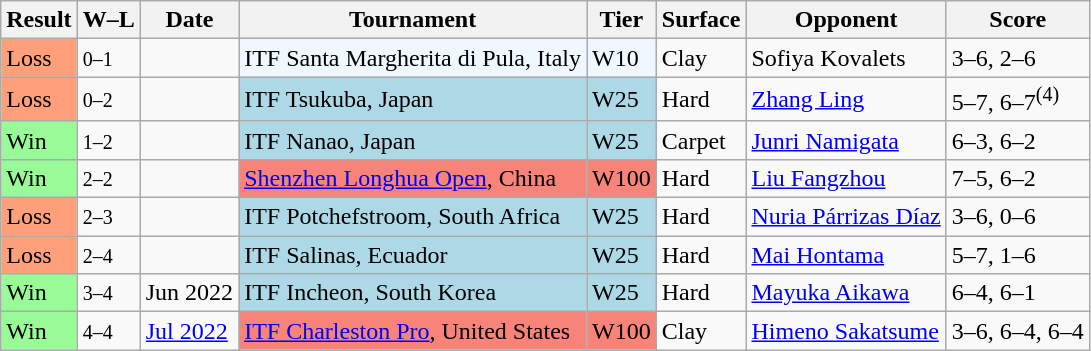<table class="sortable wikitable">
<tr>
<th>Result</th>
<th class="unsortable">W–L</th>
<th>Date</th>
<th>Tournament</th>
<th>Tier</th>
<th>Surface</th>
<th>Opponent</th>
<th class="unsortable">Score</th>
</tr>
<tr>
<td style="background:#ffa07a;">Loss</td>
<td><small>0–1</small></td>
<td></td>
<td style="background:#f0f8ff;">ITF Santa Margherita di Pula, Italy</td>
<td style="background:#f0f8ff;">W10</td>
<td>Clay</td>
<td> Sofiya Kovalets</td>
<td>3–6, 2–6</td>
</tr>
<tr>
<td style="background:#ffa07a;">Loss</td>
<td><small>0–2</small></td>
<td></td>
<td style="background:lightblue;">ITF Tsukuba, Japan</td>
<td style="background:lightblue;">W25</td>
<td>Hard</td>
<td> <a href='#'>Zhang Ling</a></td>
<td>5–7, 6–7<sup>(4)</sup></td>
</tr>
<tr>
<td style="background:#98fb98;">Win</td>
<td><small>1–2</small></td>
<td></td>
<td style="background:lightblue;">ITF Nanao, Japan</td>
<td style="background:lightblue;">W25</td>
<td>Carpet</td>
<td> <a href='#'>Junri Namigata</a></td>
<td>6–3, 6–2</td>
</tr>
<tr>
<td style="background:#98fb98;">Win</td>
<td><small>2–2</small></td>
<td><a href='#'></a></td>
<td style="background:#f88379;"><a href='#'>Shenzhen Longhua Open</a>, China</td>
<td style="background:#f88379;">W100</td>
<td>Hard</td>
<td> <a href='#'>Liu Fangzhou</a></td>
<td>7–5, 6–2</td>
</tr>
<tr>
<td style="background:#ffa07a;">Loss</td>
<td><small>2–3</small></td>
<td></td>
<td style="background:lightblue;">ITF Potchefstroom, South Africa</td>
<td style="background:lightblue;">W25</td>
<td>Hard</td>
<td> <a href='#'>Nuria Párrizas Díaz</a></td>
<td>3–6, 0–6</td>
</tr>
<tr>
<td style="background:#ffa07a;">Loss</td>
<td><small>2–4</small></td>
<td></td>
<td style="background:lightblue;">ITF Salinas, Ecuador</td>
<td style="background:lightblue;">W25</td>
<td>Hard</td>
<td> <a href='#'>Mai Hontama</a></td>
<td>5–7, 1–6</td>
</tr>
<tr>
<td style="background:#98fb98;">Win</td>
<td><small>3–4</small></td>
<td>Jun 2022</td>
<td style="background:lightblue;">ITF Incheon, South Korea</td>
<td style="background:lightblue;">W25</td>
<td>Hard</td>
<td> <a href='#'>Mayuka Aikawa</a></td>
<td>6–4, 6–1</td>
</tr>
<tr>
<td style="background:#98fb98;">Win</td>
<td><small>4–4</small></td>
<td><a href='#'>Jul 2022</a></td>
<td bgcolor=f88379><a href='#'>ITF Charleston Pro</a>, United States</td>
<td bgcolor=f88379>W100</td>
<td>Clay</td>
<td> <a href='#'>Himeno Sakatsume</a></td>
<td>3–6, 6–4, 6–4</td>
</tr>
</table>
